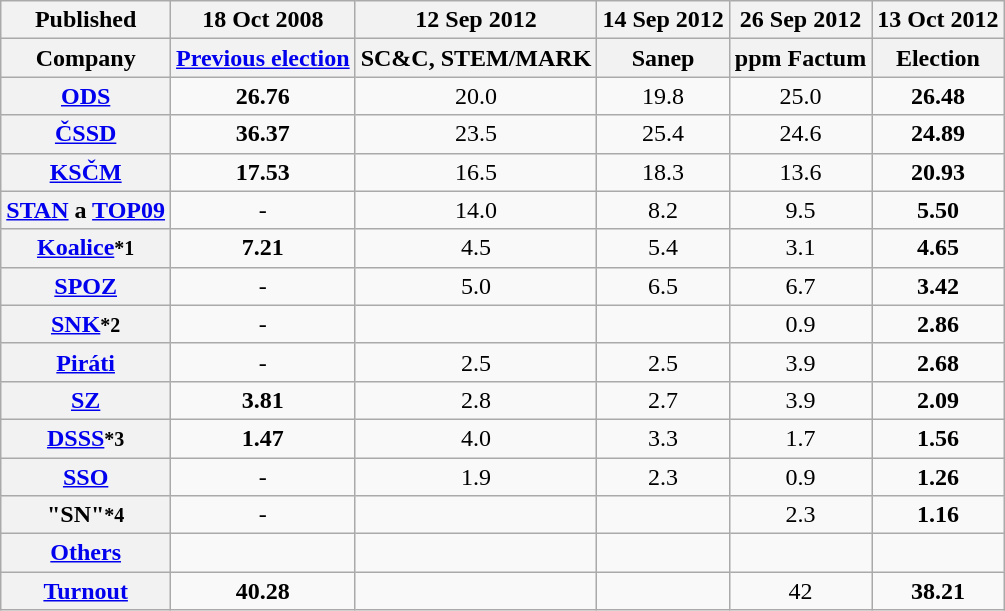<table class="wikitable" style="text-align:center;">
<tr>
<th>Published</th>
<th>18 Oct 2008 </th>
<th>12 Sep 2012 </th>
<th>14 Sep 2012 </th>
<th>26 Sep 2012 </th>
<th>13 Oct 2012 </th>
</tr>
<tr>
<th>Company</th>
<th><a href='#'>Previous election</a></th>
<th>SC&C, STEM/MARK</th>
<th>Sanep</th>
<th>ppm Factum</th>
<th>Election</th>
</tr>
<tr>
<th><a href='#'>ODS</a></th>
<td><strong>26.76</strong></td>
<td>20.0</td>
<td>19.8</td>
<td>25.0</td>
<td><strong>26.48</strong></td>
</tr>
<tr>
<th><a href='#'>ČSSD</a></th>
<td><strong>36.37</strong></td>
<td>23.5</td>
<td>25.4</td>
<td>24.6</td>
<td><strong>24.89</strong></td>
</tr>
<tr>
<th><a href='#'>KSČM</a></th>
<td><strong>17.53</strong></td>
<td>16.5</td>
<td>18.3</td>
<td>13.6</td>
<td><strong>20.93</strong></td>
</tr>
<tr>
<th><a href='#'>STAN</a> a <a href='#'>TOP09</a></th>
<td>-</td>
<td>14.0</td>
<td>8.2</td>
<td>9.5</td>
<td><strong>5.50</strong></td>
</tr>
<tr>
<th><a href='#'>Koalice</a><small>*1</small></th>
<td><strong>7.21</strong></td>
<td>4.5</td>
<td>5.4</td>
<td>3.1</td>
<td><strong>4.65</strong></td>
</tr>
<tr>
<th><a href='#'>SPOZ</a></th>
<td>-</td>
<td>5.0</td>
<td>6.5</td>
<td>6.7</td>
<td><strong>3.42</strong></td>
</tr>
<tr>
<th><a href='#'>SNK</a><small>*2</small></th>
<td>-</td>
<td></td>
<td></td>
<td>0.9</td>
<td><strong>2.86</strong></td>
</tr>
<tr>
<th><a href='#'>Piráti</a></th>
<td>-</td>
<td>2.5</td>
<td>2.5</td>
<td>3.9</td>
<td><strong>2.68</strong></td>
</tr>
<tr>
<th><a href='#'>SZ</a></th>
<td><strong>3.81</strong></td>
<td>2.8</td>
<td>2.7</td>
<td>3.9</td>
<td><strong>2.09</strong></td>
</tr>
<tr>
<th><a href='#'>DSSS</a><small>*3</small></th>
<td><strong>1.47</strong></td>
<td>4.0</td>
<td>3.3</td>
<td>1.7</td>
<td><strong>1.56</strong></td>
</tr>
<tr>
<th><a href='#'>SSO</a></th>
<td>-</td>
<td>1.9</td>
<td>2.3</td>
<td>0.9</td>
<td><strong>1.26</strong></td>
</tr>
<tr>
<th>"SN"<small>*4</small></th>
<td>-</td>
<td></td>
<td></td>
<td>2.3</td>
<td><strong>1.16</strong></td>
</tr>
<tr>
<th><a href='#'>Others</a></th>
<td></td>
<td></td>
<td></td>
<td></td>
</tr>
<tr>
<th><a href='#'>Turnout</a></th>
<td><strong>40.28</strong></td>
<td></td>
<td></td>
<td>42</td>
<td><strong>38.21</strong></td>
</tr>
</table>
